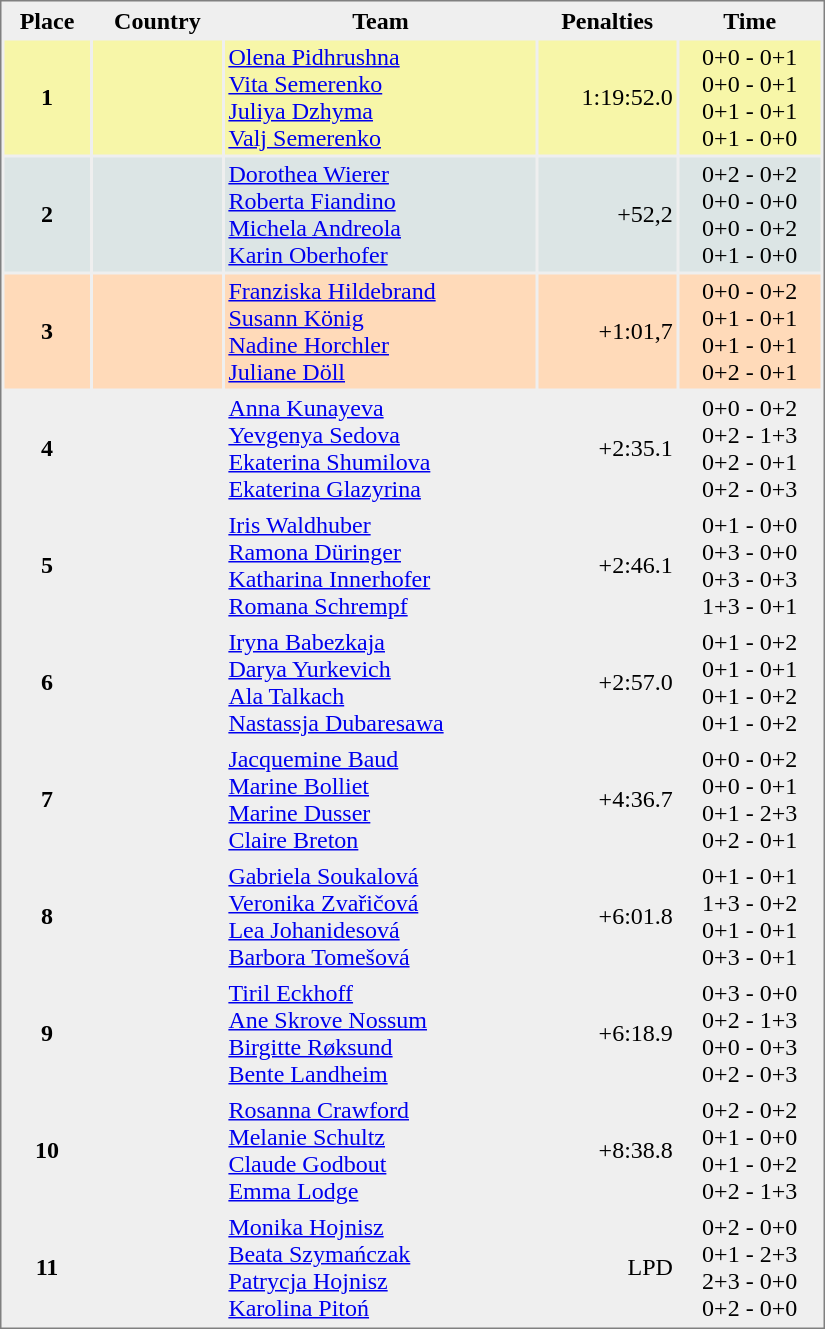<table style="border-style:solid; border-width:1px; border-color:#808080; background-color:#EFEFEF;" cellspacing="2" cellpadding="2" width="550">
<tr bgcolor="#EFEFEF">
<th>Place</th>
<th>Country</th>
<th>Team</th>
<th>Penalties</th>
<th>Time</th>
</tr>
<tr bgcolor="#F7F6A8">
<th>1</th>
<td align="left"></td>
<td align="left"><a href='#'>Olena Pidhrushna</a><br><a href='#'>Vita Semerenko</a> <br><a href='#'>Juliya Dzhyma</a> <br><a href='#'>Valj Semerenko</a></td>
<td align="right">1:19:52.0</td>
<td align="center">0+0 - 0+1<br> 0+0 - 0+1<br> 0+1 - 0+1<br> 0+1 - 0+0</td>
</tr>
<tr bgcolor="#DCE5E5">
<th>2</th>
<td align="left"></td>
<td align="left"><a href='#'>Dorothea Wierer</a><br><a href='#'>Roberta Fiandino</a> <br><a href='#'>Michela Andreola</a> <br><a href='#'>Karin Oberhofer</a></td>
<td align="right">+52,2</td>
<td align="center">0+2 - 0+2<br> 0+0 - 0+0<br> 0+0 - 0+2<br> 0+1 - 0+0</td>
</tr>
<tr bgcolor="#FFDAB9">
<th>3</th>
<td align="left"></td>
<td align="left"><a href='#'>Franziska Hildebrand</a><br><a href='#'>Susann König</a> <br><a href='#'>Nadine Horchler</a> <br><a href='#'>Juliane Döll</a></td>
<td align="right">+1:01,7</td>
<td align="center">0+0 - 0+2<br> 0+1 - 0+1<br> 0+1 - 0+1<br> 0+2 - 0+1</td>
</tr>
<tr>
<th>4</th>
<td align="left"></td>
<td align="left"><a href='#'>Anna Kunayeva</a><br><a href='#'>Yevgenya Sedova</a> <br><a href='#'>Ekaterina Shumilova</a> <br><a href='#'>Ekaterina Glazyrina</a></td>
<td align="right">+2:35.1</td>
<td align="center">0+0 - 0+2<br> 0+2 - 1+3<br> 0+2 - 0+1<br> 0+2 - 0+3</td>
</tr>
<tr>
<th>5</th>
<td align="left"></td>
<td align="left"><a href='#'>Iris Waldhuber</a><br><a href='#'>Ramona Düringer</a> <br><a href='#'>Katharina Innerhofer</a> <br><a href='#'>Romana Schrempf</a></td>
<td align="right">+2:46.1</td>
<td align="center">0+1 - 0+0<br> 0+3 - 0+0<br> 0+3 - 0+3<br> 1+3 - 0+1</td>
</tr>
<tr>
<th>6</th>
<td align="left"></td>
<td align="left"><a href='#'>Iryna Babezkaja</a><br><a href='#'>Darya Yurkevich</a> <br><a href='#'>Ala Talkach</a> <br><a href='#'>Nastassja Dubaresawa</a></td>
<td align="right">+2:57.0</td>
<td align="center">0+1 - 0+2<br> 0+1 - 0+1<br> 0+1 - 0+2<br> 0+1 - 0+2</td>
</tr>
<tr>
<th>7</th>
<td align="left"></td>
<td align="left"><a href='#'>Jacquemine Baud</a><br><a href='#'>Marine Bolliet</a> <br><a href='#'>Marine Dusser</a> <br><a href='#'>Claire Breton</a></td>
<td align="right">+4:36.7</td>
<td align="center">0+0 - 0+2<br> 0+0 - 0+1<br> 0+1 - 2+3<br> 0+2 - 0+1</td>
</tr>
<tr>
<th>8</th>
<td align="left"></td>
<td align="left"><a href='#'>Gabriela Soukalová</a><br><a href='#'>Veronika Zvařičová</a> <br><a href='#'>Lea Johanidesová</a> <br><a href='#'>Barbora Tomešová</a></td>
<td align="right">+6:01.8</td>
<td align="center">0+1 - 0+1<br> 1+3 - 0+2<br> 0+1 - 0+1<br> 0+3 - 0+1</td>
</tr>
<tr>
<th>9</th>
<td align="left"></td>
<td align="left"><a href='#'>Tiril Eckhoff</a><br><a href='#'>Ane Skrove Nossum</a> <br><a href='#'>Birgitte Røksund</a> <br><a href='#'>Bente Landheim</a></td>
<td align="right">+6:18.9</td>
<td align="center">0+3 - 0+0<br> 0+2 - 1+3<br> 0+0 - 0+3<br> 0+2 - 0+3</td>
</tr>
<tr>
<th>10</th>
<td align="left"></td>
<td align="left"><a href='#'>Rosanna Crawford</a><br><a href='#'>Melanie Schultz</a> <br><a href='#'>Claude Godbout</a> <br><a href='#'>Emma Lodge</a></td>
<td align="right">+8:38.8</td>
<td align="center">0+2 - 0+2<br> 0+1 - 0+0<br> 0+1 - 0+2<br> 0+2 - 1+3</td>
</tr>
<tr>
<th>11</th>
<td align="left"></td>
<td align="left"><a href='#'>Monika Hojnisz</a><br><a href='#'>Beata Szymańczak</a> <br><a href='#'>Patrycja Hojnisz</a> <br><a href='#'>Karolina Pitoń</a></td>
<td align="right">LPD</td>
<td align="center">0+2 - 0+0<br> 0+1 - 2+3<br> 2+3 - 0+0<br> 0+2 - 0+0</td>
</tr>
</table>
